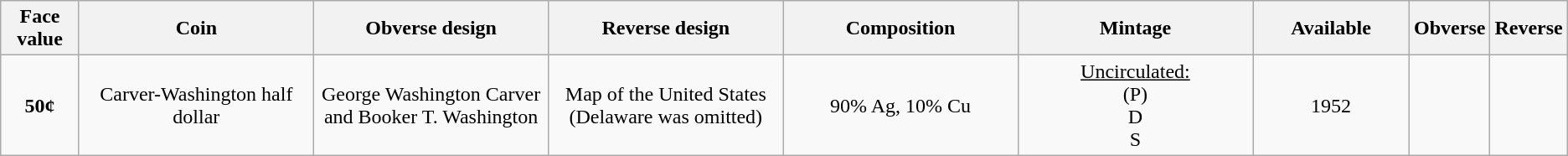<table class="wikitable">
<tr>
<th width="5%">Face value</th>
<th width="15%">Coin</th>
<th width="15%">Obverse design</th>
<th width="15%">Reverse design</th>
<th width="15%">Composition</th>
<th width="15%">Mintage</th>
<th width="10%">Available</th>
<th>Obverse</th>
<th>Reverse</th>
</tr>
<tr>
<td align="center"><strong>50¢</strong></td>
<td align="center">Carver-Washington half dollar</td>
<td align="center">George Washington Carver and Booker T. Washington</td>
<td align="center">Map of the United States (Delaware was omitted)</td>
<td align="center">90% Ag, 10% Cu</td>
<td align="center"><u>Uncirculated:</u><br> (P) <br>  D <br>  S</td>
<td align="center">1952</td>
<td></td>
<td></td>
</tr>
</table>
